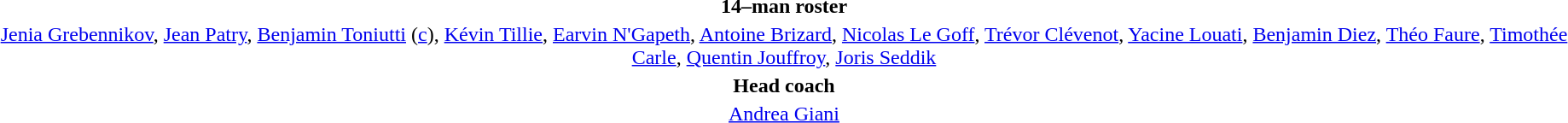<table style="text-align:center; margin-top:2em; margin-left:auto; margin-right:auto">
<tr>
<td><strong>14–man roster</strong></td>
</tr>
<tr>
<td><a href='#'>Jenia Grebennikov</a>, <a href='#'>Jean Patry</a>, <a href='#'>Benjamin Toniutti</a> (<a href='#'>c</a>), <a href='#'>Kévin Tillie</a>, <a href='#'>Earvin N'Gapeth</a>, <a href='#'>Antoine Brizard</a>, <a href='#'>Nicolas Le Goff</a>, <a href='#'>Trévor Clévenot</a>, <a href='#'>Yacine Louati</a>, <a href='#'>Benjamin Diez</a>, <a href='#'>Théo Faure</a>, <a href='#'>Timothée Carle</a>, <a href='#'>Quentin Jouffroy</a>, <a href='#'>Joris Seddik</a></td>
</tr>
<tr>
<td><strong>Head coach</strong></td>
</tr>
<tr>
<td> <a href='#'>Andrea Giani</a></td>
</tr>
</table>
